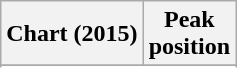<table class="wikitable sortable plainrowheaders" style="text-align:center">
<tr>
<th scope="col">Chart (2015)</th>
<th scope="col">Peak<br>position</th>
</tr>
<tr>
</tr>
<tr>
</tr>
</table>
